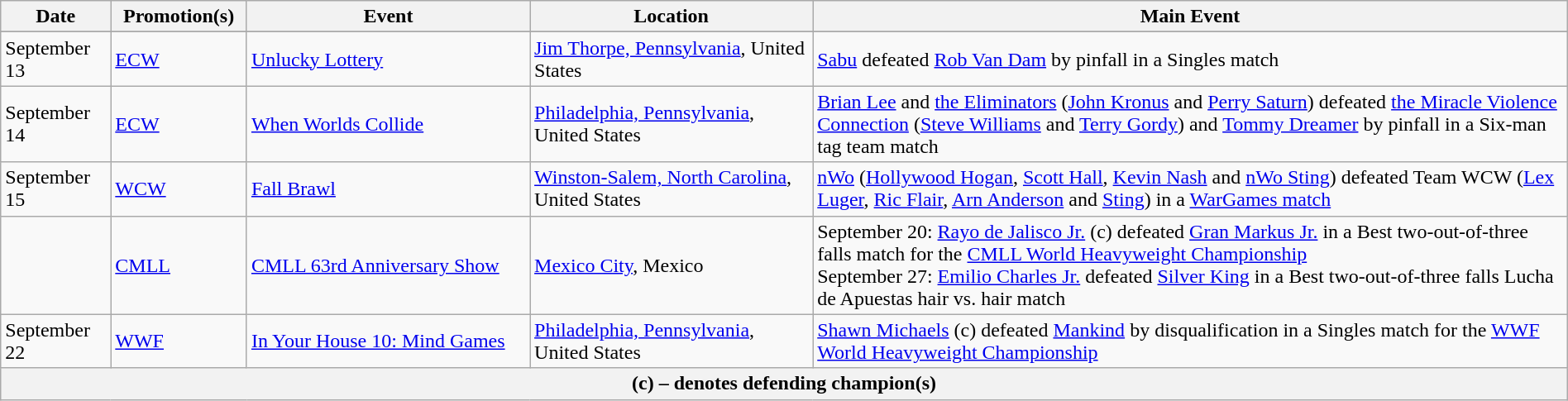<table class="wikitable" style="width:100%;">
<tr>
<th width="5%">Date</th>
<th width="5%">Promotion(s)</th>
<th style="width:15%;">Event</th>
<th style="width:15%;">Location</th>
<th style="width:40%;">Main Event</th>
</tr>
<tr style="width:20%;" |Notes>
</tr>
<tr>
<td>September 13</td>
<td><a href='#'>ECW</a></td>
<td><a href='#'>Unlucky Lottery</a></td>
<td><a href='#'>Jim Thorpe, Pennsylvania</a>, United States</td>
<td><a href='#'>Sabu</a> defeated <a href='#'>Rob Van Dam</a> by pinfall in a Singles match</td>
</tr>
<tr>
<td>September 14</td>
<td><a href='#'>ECW</a></td>
<td><a href='#'>When Worlds Collide</a></td>
<td><a href='#'>Philadelphia, Pennsylvania</a>, United States</td>
<td><a href='#'>Brian Lee</a> and <a href='#'>the Eliminators</a> (<a href='#'>John Kronus</a> and <a href='#'>Perry Saturn</a>) defeated <a href='#'>the Miracle Violence Connection</a> (<a href='#'>Steve Williams</a> and <a href='#'>Terry Gordy</a>) and <a href='#'>Tommy Dreamer</a> by pinfall in a Six-man tag team match</td>
</tr>
<tr>
<td>September 15</td>
<td><a href='#'>WCW</a></td>
<td><a href='#'>Fall Brawl</a></td>
<td><a href='#'>Winston-Salem, North Carolina</a>, United States</td>
<td><a href='#'>nWo</a> (<a href='#'>Hollywood Hogan</a>, <a href='#'>Scott Hall</a>, <a href='#'>Kevin Nash</a> and <a href='#'>nWo Sting</a>) defeated Team WCW (<a href='#'>Lex Luger</a>, <a href='#'>Ric Flair</a>, <a href='#'>Arn Anderson</a> and <a href='#'>Sting</a>) in a <a href='#'>WarGames match</a></td>
</tr>
<tr>
<td><br></td>
<td><a href='#'>CMLL</a></td>
<td><a href='#'>CMLL 63rd Anniversary Show</a></td>
<td><a href='#'>Mexico City</a>, Mexico</td>
<td>September 20: <a href='#'>Rayo de Jalisco Jr.</a> (c) defeated <a href='#'>Gran Markus Jr.</a> in a Best two-out-of-three falls match for the <a href='#'>CMLL World Heavyweight Championship</a><br>September 27:	<a href='#'>Emilio Charles Jr.</a> defeated <a href='#'>Silver King</a> in a Best two-out-of-three falls Lucha de Apuestas hair vs. hair match</td>
</tr>
<tr>
<td>September 22</td>
<td><a href='#'>WWF</a></td>
<td><a href='#'>In Your House 10: Mind Games</a></td>
<td><a href='#'>Philadelphia, Pennsylvania</a>, United States</td>
<td><a href='#'>Shawn Michaels</a> (c) defeated <a href='#'>Mankind</a> by disqualification in a Singles match for the <a href='#'>WWF World Heavyweight Championship</a></td>
</tr>
<tr>
<th colspan="6">(c) – denotes defending champion(s)</th>
</tr>
</table>
